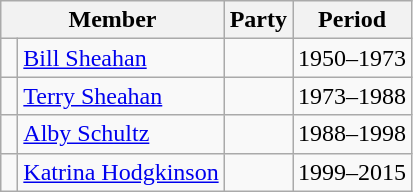<table class="wikitable">
<tr>
<th colspan="2">Member</th>
<th>Party</th>
<th>Period</th>
</tr>
<tr>
<td> </td>
<td><a href='#'>Bill Sheahan</a></td>
<td></td>
<td>1950–1973</td>
</tr>
<tr>
<td> </td>
<td><a href='#'>Terry Sheahan</a></td>
<td></td>
<td>1973–1988</td>
</tr>
<tr>
<td> </td>
<td><a href='#'>Alby Schultz</a></td>
<td></td>
<td>1988–1998</td>
</tr>
<tr>
<td> </td>
<td><a href='#'>Katrina Hodgkinson</a></td>
<td></td>
<td>1999–2015</td>
</tr>
</table>
